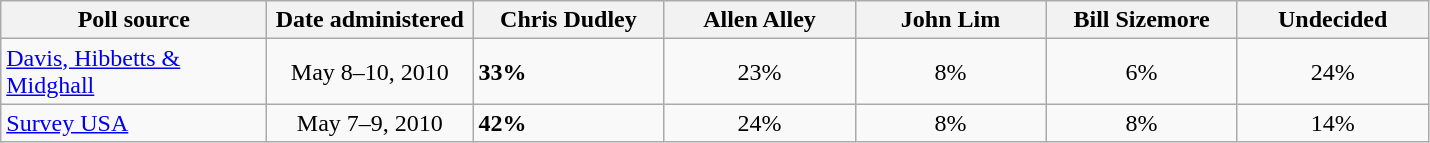<table class="wikitable">
<tr valign=bottom>
<th style="width:170px;">Poll source</th>
<th style="width:130px;">Date administered</th>
<th style="width:120px;">Chris Dudley</th>
<th style="width:120px;">Allen Alley</th>
<th style="width:120px;">John Lim</th>
<th style="width:120px;">Bill Sizemore</th>
<th style="width:120px;">Undecided</th>
</tr>
<tr>
<td><a href='#'>Davis, Hibbetts & Midghall</a></td>
<td align=center>May 8–10, 2010</td>
<td><strong>33%</strong></td>
<td align=center>23%</td>
<td align=center>8%</td>
<td align=center>6%</td>
<td align=center>24%</td>
</tr>
<tr>
<td><a href='#'>Survey USA</a></td>
<td align=center>May 7–9, 2010</td>
<td><strong>42%</strong></td>
<td align=center>24%</td>
<td align=center>8%</td>
<td align=center>8%</td>
<td align=center>14%</td>
</tr>
</table>
